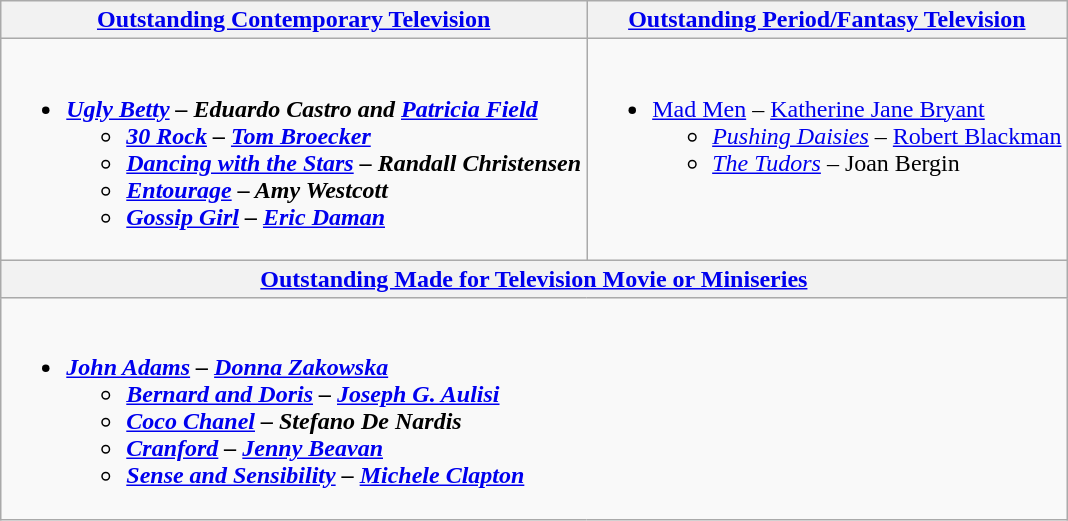<table class=wikitable style="width=100%">
<tr>
<th style="width=50%"><a href='#'>Outstanding Contemporary Television</a></th>
<th style="width=50%"><a href='#'>Outstanding Period/Fantasy Television</a></th>
</tr>
<tr>
<td valign="top"><br><ul><li><strong><em><a href='#'>Ugly Betty</a><em> – Eduardo Castro and <a href='#'>Patricia Field</a><strong><ul><li></em><a href='#'>30 Rock</a><em> – <a href='#'>Tom Broecker</a></li><li></em><a href='#'>Dancing with the Stars</a><em> – Randall Christensen</li><li></em><a href='#'>Entourage</a><em> – Amy Westcott</li><li></em><a href='#'>Gossip Girl</a><em> – <a href='#'>Eric Daman</a></li></ul></li></ul></td>
<td valign="top"><br><ul><li></em></strong><a href='#'>Mad Men</a></em> – <a href='#'>Katherine Jane Bryant</a></strong><ul><li><em><a href='#'>Pushing Daisies</a></em> – <a href='#'>Robert Blackman</a></li><li><em><a href='#'>The Tudors</a></em> – Joan Bergin</li></ul></li></ul></td>
</tr>
<tr>
<th style="width=50%" colspan="2"><a href='#'>Outstanding Made for Television Movie or Miniseries</a></th>
</tr>
<tr>
<td valign="top" colspan="2"><br><ul><li><strong><em><a href='#'>John Adams</a><em> – <a href='#'>Donna Zakowska</a><strong><ul><li></em><a href='#'>Bernard and Doris</a><em> – <a href='#'>Joseph G. Aulisi</a></li><li></em><a href='#'>Coco Chanel</a><em> – Stefano De Nardis</li><li></em><a href='#'>Cranford</a><em> – <a href='#'>Jenny Beavan</a></li><li></em><a href='#'>Sense and Sensibility</a><em> – <a href='#'>Michele Clapton</a></li></ul></li></ul></td>
</tr>
</table>
